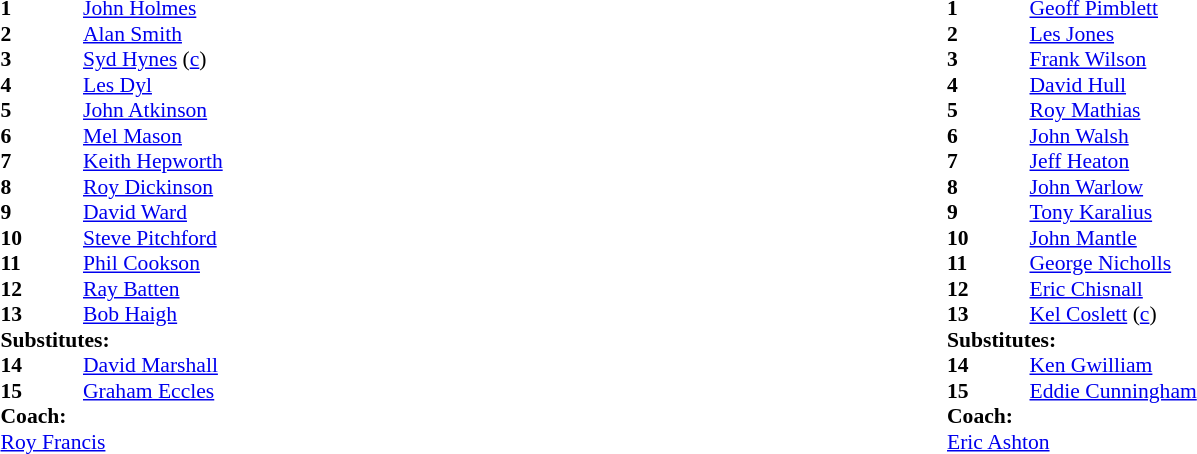<table width="100%">
<tr>
<td valign="top" width="50%"><br><table style="font-size: 90%" cellspacing="0" cellpadding="0">
<tr>
<th width="55"></th>
</tr>
<tr>
<td><strong>1</strong></td>
<td><a href='#'>John Holmes</a></td>
<td></td>
</tr>
<tr>
<td><strong>2</strong></td>
<td><a href='#'>Alan Smith</a></td>
</tr>
<tr>
<td><strong>3</strong></td>
<td><a href='#'>Syd Hynes</a> (<a href='#'>c</a>)</td>
<td></td>
</tr>
<tr>
<td><strong>4</strong></td>
<td><a href='#'>Les Dyl</a></td>
</tr>
<tr>
<td><strong>5</strong></td>
<td><a href='#'>John Atkinson</a></td>
</tr>
<tr>
<td><strong>6</strong></td>
<td><a href='#'>Mel Mason</a></td>
</tr>
<tr>
<td><strong>7</strong></td>
<td><a href='#'>Keith Hepworth</a></td>
</tr>
<tr>
<td><strong>8</strong></td>
<td><a href='#'>Roy Dickinson</a></td>
</tr>
<tr>
<td><strong>9</strong></td>
<td><a href='#'>David Ward</a></td>
</tr>
<tr>
<td><strong>10</strong></td>
<td><a href='#'>Steve Pitchford</a></td>
</tr>
<tr>
<td><strong>11</strong></td>
<td><a href='#'>Phil Cookson</a></td>
</tr>
<tr>
<td><strong>12</strong></td>
<td><a href='#'>Ray Batten</a></td>
</tr>
<tr>
<td><strong>13</strong></td>
<td><a href='#'>Bob Haigh</a></td>
</tr>
<tr>
<td colspan=3><strong>Substitutes:</strong></td>
</tr>
<tr>
<td><strong>14</strong></td>
<td><a href='#'>David Marshall</a></td>
<td></td>
</tr>
<tr>
<td><strong>15</strong></td>
<td><a href='#'>Graham Eccles</a></td>
<td></td>
</tr>
<tr>
<td colspan=3><strong>Coach:</strong></td>
</tr>
<tr>
<td colspan="4"><a href='#'>Roy Francis</a></td>
</tr>
</table>
</td>
<td valign="top" width="50%"><br><table style="font-size: 90%" cellspacing="0" cellpadding="0">
<tr>
<th width="55"></th>
</tr>
<tr>
<td><strong>1</strong></td>
<td><a href='#'>Geoff Pimblett</a></td>
</tr>
<tr>
<td><strong>2</strong></td>
<td><a href='#'>Les Jones</a></td>
</tr>
<tr>
<td><strong>3</strong></td>
<td><a href='#'>Frank Wilson</a></td>
</tr>
<tr>
<td><strong>4</strong></td>
<td><a href='#'>David Hull</a></td>
</tr>
<tr>
<td><strong>5</strong></td>
<td><a href='#'>Roy Mathias</a></td>
</tr>
<tr>
<td><strong>6</strong></td>
<td><a href='#'>John Walsh</a></td>
</tr>
<tr>
<td><strong>7</strong></td>
<td><a href='#'>Jeff Heaton</a></td>
</tr>
<tr>
<td><strong>8</strong></td>
<td><a href='#'>John Warlow</a></td>
<td></td>
</tr>
<tr>
<td><strong>9</strong></td>
<td><a href='#'>Tony Karalius</a></td>
</tr>
<tr>
<td><strong>10</strong></td>
<td><a href='#'>John Mantle</a></td>
<td></td>
</tr>
<tr>
<td><strong>11</strong></td>
<td><a href='#'>George Nicholls</a></td>
</tr>
<tr>
<td><strong>12</strong></td>
<td><a href='#'>Eric Chisnall</a></td>
</tr>
<tr>
<td><strong>13</strong></td>
<td><a href='#'>Kel Coslett</a> (<a href='#'>c</a>)</td>
</tr>
<tr>
<td colspan=3><strong>Substitutes:</strong></td>
</tr>
<tr>
<td><strong>14</strong></td>
<td><a href='#'>Ken Gwilliam</a></td>
<td></td>
</tr>
<tr>
<td><strong>15</strong></td>
<td><a href='#'>Eddie Cunningham</a></td>
<td></td>
</tr>
<tr>
<td colspan=3><strong>Coach:</strong></td>
</tr>
<tr>
<td colspan="4"><a href='#'>Eric Ashton</a></td>
</tr>
</table>
</td>
</tr>
</table>
